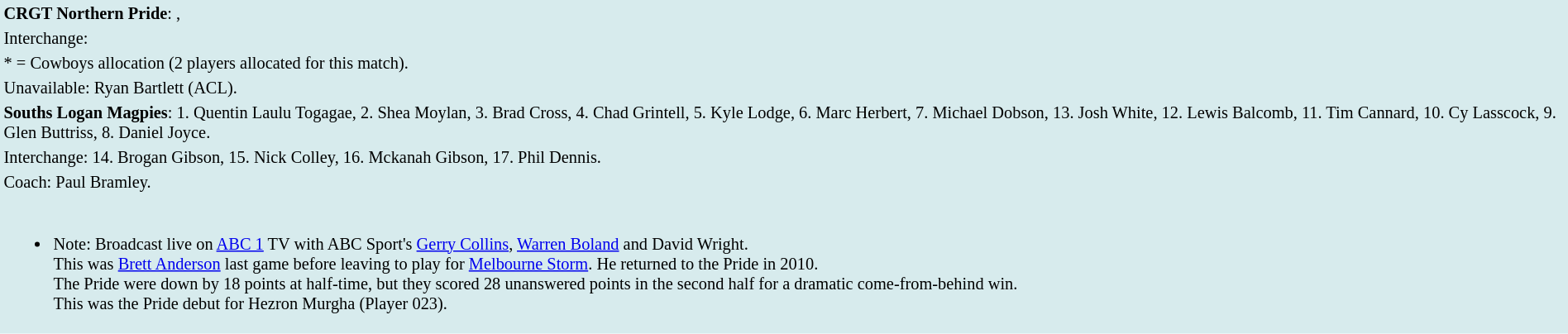<table style="background:#d7ebed; font-size:85%; width:100%;">
<tr>
<td><strong>CRGT Northern Pride</strong>:     ,        </td>
</tr>
<tr>
<td>Interchange:    </td>
</tr>
<tr>
<td>* = Cowboys allocation (2 players allocated for this match).</td>
</tr>
<tr>
<td>Unavailable: Ryan Bartlett (ACL).</td>
</tr>
<tr>
<td><strong>Souths Logan Magpies</strong>: 1. Quentin Laulu Togagae, 2. Shea Moylan, 3. Brad Cross, 4. Chad Grintell, 5. Kyle Lodge, 6. Marc Herbert, 7. Michael Dobson, 13. Josh White, 12. Lewis Balcomb, 11. Tim Cannard, 10. Cy Lasscock, 9. Glen Buttriss, 8. Daniel Joyce.</td>
</tr>
<tr>
<td>Interchange: 14. Brogan Gibson, 15. Nick Colley, 16. Mckanah Gibson, 17. Phil Dennis.</td>
</tr>
<tr>
<td>Coach: Paul Bramley.</td>
</tr>
<tr>
<td><br><ul><li>Note: Broadcast live on <a href='#'>ABC 1</a> TV with ABC Sport's <a href='#'>Gerry Collins</a>, <a href='#'>Warren Boland</a> and David Wright.<br>This was <a href='#'>Brett Anderson</a> last game before leaving to play for <a href='#'>Melbourne Storm</a>. He returned to the Pride in 2010.<br>The Pride were down by 18 points at half-time, but they scored 28 unanswered points in the second half for a dramatic come-from-behind win.<br>This was the Pride debut for Hezron Murgha (Player 023).</li></ul></td>
</tr>
</table>
